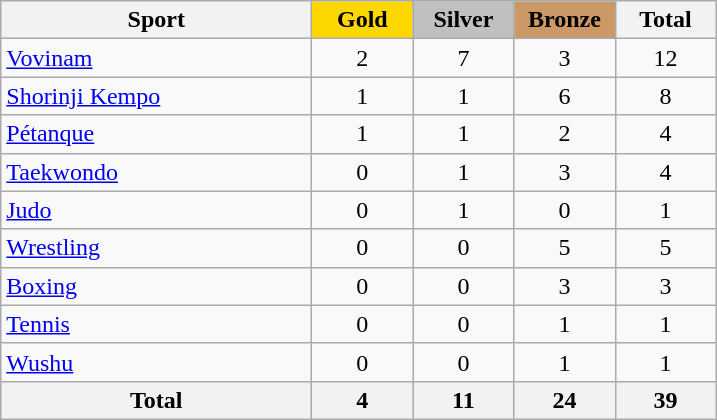<table class="wikitable" style="text-align:center;">
<tr>
<th width=200>Sport</th>
<td bgcolor=gold width=60><strong>Gold</strong></td>
<td bgcolor=silver width=60><strong>Silver</strong></td>
<td bgcolor=#cc9966 width=60><strong>Bronze</strong></td>
<th width=60>Total</th>
</tr>
<tr>
<td align=left><a href='#'>Vovinam</a></td>
<td>2</td>
<td>7</td>
<td>3</td>
<td>12</td>
</tr>
<tr>
<td align=left><a href='#'>Shorinji Kempo</a></td>
<td>1</td>
<td>1</td>
<td>6</td>
<td>8</td>
</tr>
<tr>
<td align=left><a href='#'>Pétanque</a></td>
<td>1</td>
<td>1</td>
<td>2</td>
<td>4</td>
</tr>
<tr>
<td align=left><a href='#'>Taekwondo</a></td>
<td>0</td>
<td>1</td>
<td>3</td>
<td>4</td>
</tr>
<tr>
<td align=left><a href='#'>Judo</a></td>
<td>0</td>
<td>1</td>
<td>0</td>
<td>1</td>
</tr>
<tr>
<td align=left><a href='#'>Wrestling</a></td>
<td>0</td>
<td>0</td>
<td>5</td>
<td>5</td>
</tr>
<tr>
<td align=left><a href='#'>Boxing</a></td>
<td>0</td>
<td>0</td>
<td>3</td>
<td>3</td>
</tr>
<tr>
<td align=left><a href='#'>Tennis</a></td>
<td>0</td>
<td>0</td>
<td>1</td>
<td>1</td>
</tr>
<tr>
<td align=left><a href='#'>Wushu</a></td>
<td>0</td>
<td>0</td>
<td>1</td>
<td>1</td>
</tr>
<tr>
<th>Total</th>
<th>4</th>
<th>11</th>
<th>24</th>
<th>39</th>
</tr>
</table>
